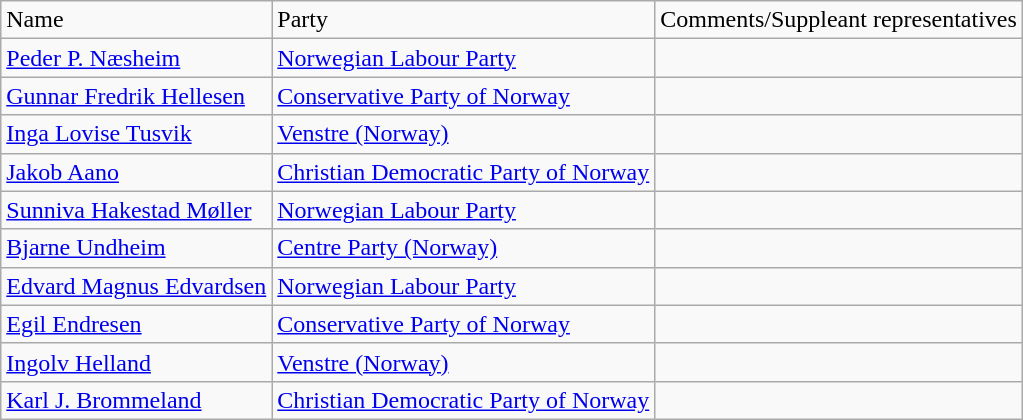<table class="wikitable">
<tr>
<td>Name</td>
<td>Party</td>
<td>Comments/Suppleant representatives</td>
</tr>
<tr>
<td><a href='#'>Peder P. Næsheim</a></td>
<td><a href='#'>Norwegian Labour Party</a></td>
<td></td>
</tr>
<tr>
<td><a href='#'>Gunnar Fredrik Hellesen</a></td>
<td><a href='#'>Conservative Party of Norway</a></td>
<td></td>
</tr>
<tr>
<td><a href='#'>Inga Lovise Tusvik</a></td>
<td><a href='#'>Venstre (Norway)</a></td>
<td></td>
</tr>
<tr>
<td><a href='#'>Jakob Aano</a></td>
<td><a href='#'>Christian Democratic Party of Norway</a></td>
<td></td>
</tr>
<tr>
<td><a href='#'>Sunniva Hakestad Møller</a></td>
<td><a href='#'>Norwegian Labour Party</a></td>
<td></td>
</tr>
<tr>
<td><a href='#'>Bjarne Undheim</a></td>
<td><a href='#'>Centre Party (Norway)</a></td>
<td></td>
</tr>
<tr>
<td><a href='#'>Edvard Magnus Edvardsen</a></td>
<td><a href='#'>Norwegian Labour Party</a></td>
<td></td>
</tr>
<tr>
<td><a href='#'>Egil Endresen</a></td>
<td><a href='#'>Conservative Party of Norway</a></td>
<td></td>
</tr>
<tr>
<td><a href='#'>Ingolv Helland</a></td>
<td><a href='#'>Venstre (Norway)</a></td>
<td></td>
</tr>
<tr>
<td><a href='#'>Karl J. Brommeland</a></td>
<td><a href='#'>Christian Democratic Party of Norway</a></td>
<td></td>
</tr>
</table>
